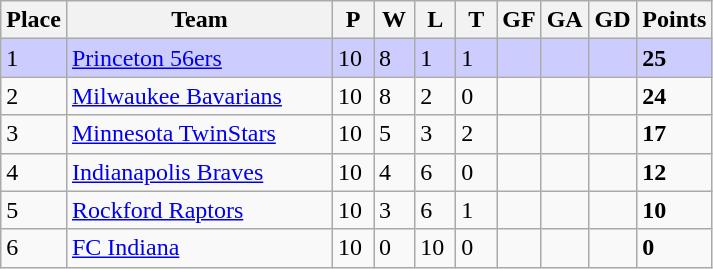<table class="wikitable">
<tr>
<th>Place</th>
<th width="170">Team</th>
<th width="20">P</th>
<th width="20">W</th>
<th width="20">L</th>
<th width="20">T</th>
<th width="20">GF</th>
<th width="20">GA</th>
<th width="25">GD</th>
<th>Points</th>
</tr>
<tr bgcolor=#ccccff>
<td>1</td>
<td><a href='#'>Princeton 56ers</a></td>
<td>10</td>
<td>8</td>
<td>1</td>
<td>1</td>
<td></td>
<td></td>
<td></td>
<td><strong>25</strong></td>
</tr>
<tr>
<td>2</td>
<td><a href='#'>Milwaukee Bavarians</a></td>
<td>10</td>
<td>8</td>
<td>2</td>
<td>0</td>
<td></td>
<td></td>
<td></td>
<td><strong>24</strong></td>
</tr>
<tr>
<td>3</td>
<td><a href='#'>Minnesota TwinStars</a></td>
<td>10</td>
<td>5</td>
<td>3</td>
<td>2</td>
<td></td>
<td></td>
<td></td>
<td><strong>17</strong></td>
</tr>
<tr>
<td>4</td>
<td><a href='#'>Indianapolis Braves</a></td>
<td>10</td>
<td>4</td>
<td>6</td>
<td>0</td>
<td></td>
<td></td>
<td></td>
<td><strong>12</strong></td>
</tr>
<tr>
<td>5</td>
<td><a href='#'>Rockford Raptors</a></td>
<td>10</td>
<td>3</td>
<td>6</td>
<td>1</td>
<td></td>
<td></td>
<td></td>
<td><strong>10</strong></td>
</tr>
<tr>
<td>6</td>
<td><a href='#'>FC Indiana</a></td>
<td>10</td>
<td>0</td>
<td>10</td>
<td>0</td>
<td></td>
<td></td>
<td></td>
<td><strong>0</strong></td>
</tr>
</table>
